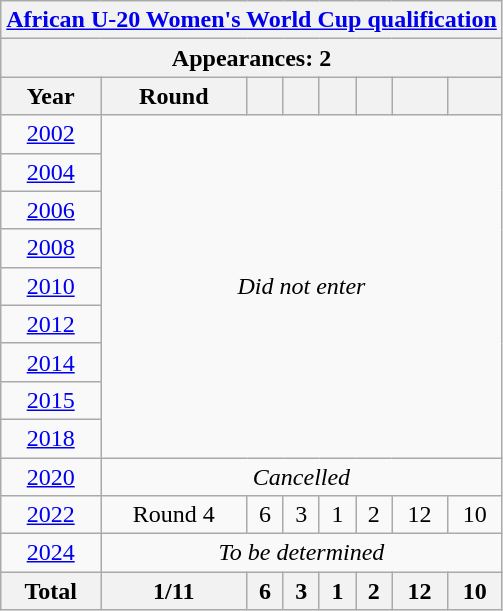<table class="wikitable" style="text-align: center;">
<tr>
<th colspan=8><a href='#'>African U-20 Women's World Cup qualification</a></th>
</tr>
<tr>
<th colspan=8>Appearances: 2</th>
</tr>
<tr>
<th>Year</th>
<th>Round</th>
<th></th>
<th></th>
<th></th>
<th></th>
<th></th>
<th></th>
</tr>
<tr>
<td><a href='#'>2002</a></td>
<td colspan=7 rowspan=9><em>Did not enter</em></td>
</tr>
<tr>
<td><a href='#'>2004</a></td>
</tr>
<tr>
<td><a href='#'>2006</a></td>
</tr>
<tr>
<td><a href='#'>2008</a></td>
</tr>
<tr>
<td><a href='#'>2010</a></td>
</tr>
<tr>
<td><a href='#'>2012</a></td>
</tr>
<tr>
<td><a href='#'>2014</a></td>
</tr>
<tr>
<td><a href='#'>2015</a></td>
</tr>
<tr>
<td><a href='#'>2018</a></td>
</tr>
<tr>
<td><a href='#'>2020</a></td>
<td colspan=7><em>Cancelled</em></td>
</tr>
<tr>
<td><a href='#'>2022</a></td>
<td>Round 4</td>
<td>6</td>
<td>3</td>
<td>1</td>
<td>2</td>
<td>12</td>
<td>10</td>
</tr>
<tr>
<td><a href='#'>2024</a></td>
<td colspan=7><em>To be determined</em></td>
</tr>
<tr>
<th>Total</th>
<th>1/11</th>
<th>6</th>
<th>3</th>
<th>1</th>
<th>2</th>
<th>12</th>
<th>10</th>
</tr>
</table>
